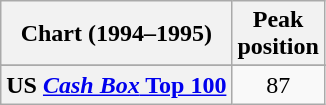<table class="wikitable sortable plainrowheaders" style="text-align:center">
<tr>
<th scope="col">Chart (1994–1995)</th>
<th scope="col">Peak<br>position</th>
</tr>
<tr>
</tr>
<tr>
</tr>
<tr>
</tr>
<tr>
</tr>
<tr>
</tr>
<tr>
</tr>
<tr>
</tr>
<tr>
<th scope="row">US <a href='#'><em>Cash Box</em> Top 100</a></th>
<td>87</td>
</tr>
</table>
